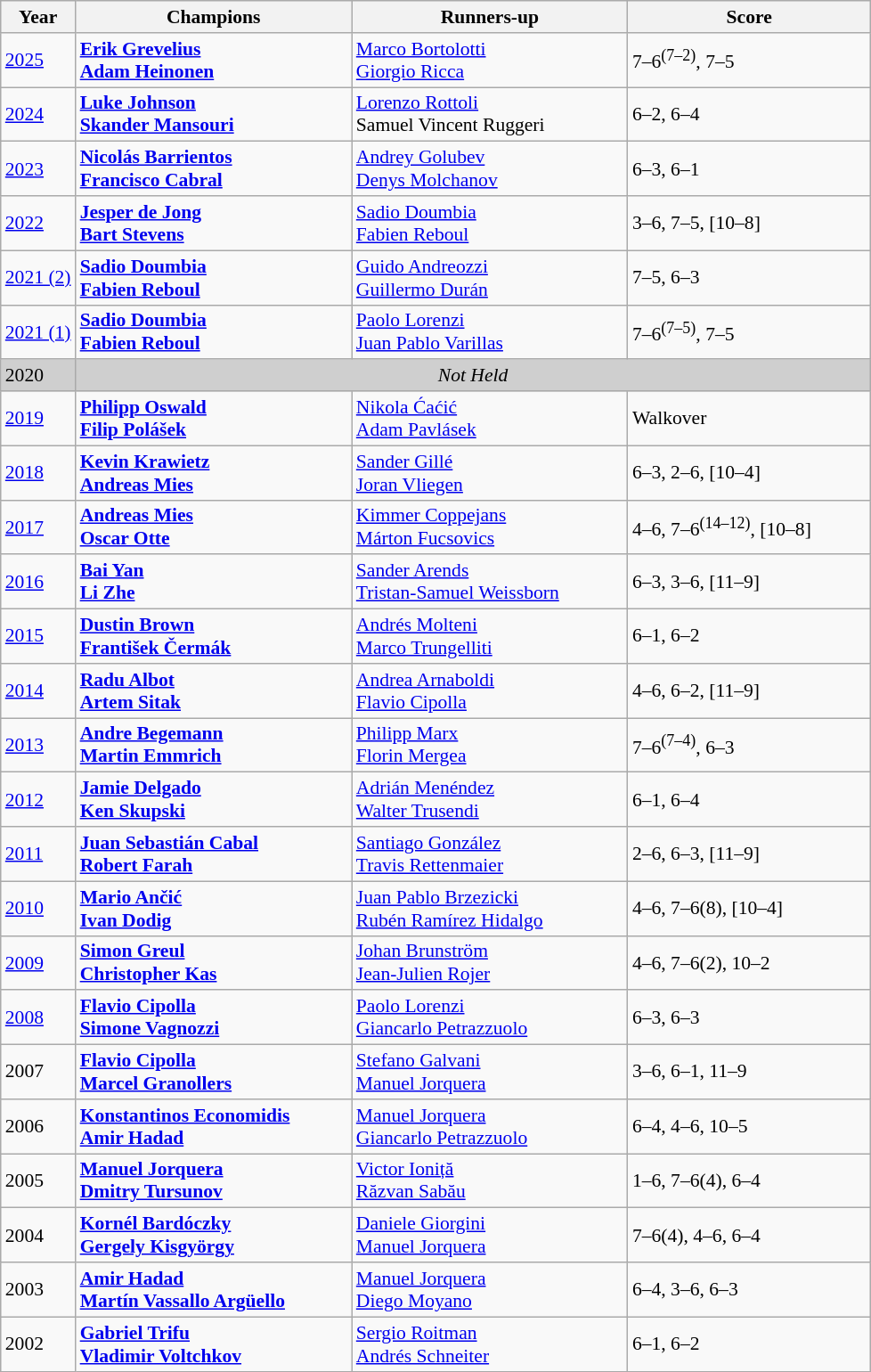<table class="wikitable" style="font-size:90%">
<tr>
<th>Year</th>
<th width="200">Champions</th>
<th width="200">Runners-up</th>
<th width="175">Score</th>
</tr>
<tr>
<td><a href='#'>2025</a></td>
<td> <strong><a href='#'>Erik Grevelius</a></strong> <br>  <strong><a href='#'>Adam Heinonen</a></strong></td>
<td> <a href='#'>Marco Bortolotti</a> <br>  <a href='#'>Giorgio Ricca</a></td>
<td>7–6<sup>(7–2)</sup>, 7–5</td>
</tr>
<tr>
<td><a href='#'>2024</a></td>
<td> <strong><a href='#'>Luke Johnson</a></strong> <br>  <strong><a href='#'>Skander Mansouri</a></strong></td>
<td> <a href='#'>Lorenzo Rottoli</a> <br>  Samuel Vincent Ruggeri</td>
<td>6–2, 6–4</td>
</tr>
<tr>
<td><a href='#'>2023</a></td>
<td> <strong><a href='#'>Nicolás Barrientos</a></strong> <br>  <strong><a href='#'>Francisco Cabral</a></strong></td>
<td> <a href='#'>Andrey Golubev</a> <br>  <a href='#'>Denys Molchanov</a></td>
<td>6–3, 6–1</td>
</tr>
<tr>
<td><a href='#'>2022</a></td>
<td> <strong><a href='#'>Jesper de Jong</a></strong> <br>  <strong><a href='#'>Bart Stevens</a></strong></td>
<td> <a href='#'>Sadio Doumbia</a> <br>  <a href='#'>Fabien Reboul</a></td>
<td>3–6, 7–5, [10–8]</td>
</tr>
<tr>
<td><a href='#'>2021 (2)</a></td>
<td> <strong><a href='#'>Sadio Doumbia</a></strong> <br>  <strong><a href='#'>Fabien Reboul</a></strong></td>
<td> <a href='#'>Guido Andreozzi</a> <br>  <a href='#'>Guillermo Durán</a></td>
<td>7–5, 6–3</td>
</tr>
<tr>
<td><a href='#'>2021 (1)</a></td>
<td> <strong><a href='#'>Sadio Doumbia</a></strong> <br>  <strong><a href='#'>Fabien Reboul</a></strong></td>
<td> <a href='#'>Paolo Lorenzi</a> <br>  <a href='#'>Juan Pablo Varillas</a></td>
<td>7–6<sup>(7–5)</sup>, 7–5</td>
</tr>
<tr>
<td style="background:#cfcfcf">2020</td>
<td colspan=3 align=center style="background:#cfcfcf"><em>Not Held</em></td>
</tr>
<tr>
<td><a href='#'>2019</a></td>
<td> <strong><a href='#'>Philipp Oswald</a></strong> <br>  <strong><a href='#'>Filip Polášek</a></strong></td>
<td> <a href='#'>Nikola Ćaćić</a> <br>  <a href='#'>Adam Pavlásek</a></td>
<td>Walkover</td>
</tr>
<tr>
<td><a href='#'>2018</a></td>
<td> <strong><a href='#'>Kevin Krawietz</a></strong> <br>  <strong><a href='#'>Andreas Mies</a></strong></td>
<td> <a href='#'>Sander Gillé</a> <br>  <a href='#'>Joran Vliegen</a></td>
<td>6–3, 2–6, [10–4]</td>
</tr>
<tr>
<td><a href='#'>2017</a></td>
<td> <strong><a href='#'>Andreas Mies</a></strong> <br>  <strong><a href='#'>Oscar Otte</a></strong></td>
<td> <a href='#'>Kimmer Coppejans</a> <br>  <a href='#'>Márton Fucsovics</a></td>
<td>4–6, 7–6<sup>(14–12)</sup>, [10–8]</td>
</tr>
<tr>
<td><a href='#'>2016</a></td>
<td> <strong><a href='#'>Bai Yan</a></strong> <br>  <strong><a href='#'>Li Zhe</a></strong></td>
<td> <a href='#'>Sander Arends</a> <br>  <a href='#'>Tristan-Samuel Weissborn</a></td>
<td>6–3, 3–6, [11–9]</td>
</tr>
<tr>
<td><a href='#'>2015</a></td>
<td> <strong><a href='#'>Dustin Brown</a></strong><br> <strong><a href='#'>František Čermák</a></strong></td>
<td> <a href='#'>Andrés Molteni</a><br> <a href='#'>Marco Trungelliti</a></td>
<td>6–1, 6–2</td>
</tr>
<tr>
<td><a href='#'>2014</a></td>
<td> <strong><a href='#'>Radu Albot</a></strong><br> <strong><a href='#'>Artem Sitak</a></strong></td>
<td> <a href='#'>Andrea Arnaboldi</a><br> <a href='#'>Flavio Cipolla</a></td>
<td>4–6, 6–2, [11–9]</td>
</tr>
<tr>
<td><a href='#'>2013</a></td>
<td> <strong><a href='#'>Andre Begemann</a></strong><br> <strong><a href='#'>Martin Emmrich</a></strong></td>
<td> <a href='#'>Philipp Marx</a><br> <a href='#'>Florin Mergea</a></td>
<td>7–6<sup>(7–4)</sup>, 6–3</td>
</tr>
<tr>
<td><a href='#'>2012</a></td>
<td> <strong><a href='#'>Jamie Delgado</a></strong><br> <strong><a href='#'>Ken Skupski</a></strong></td>
<td> <a href='#'>Adrián Menéndez</a><br> <a href='#'>Walter Trusendi</a></td>
<td>6–1, 6–4</td>
</tr>
<tr>
<td><a href='#'>2011</a></td>
<td> <strong><a href='#'>Juan Sebastián Cabal</a></strong><br> <strong><a href='#'>Robert Farah</a></strong></td>
<td> <a href='#'>Santiago González</a><br> <a href='#'>Travis Rettenmaier</a></td>
<td>2–6, 6–3, [11–9]</td>
</tr>
<tr>
<td><a href='#'>2010</a></td>
<td> <strong><a href='#'>Mario Ančić</a></strong><br> <strong><a href='#'>Ivan Dodig</a></strong></td>
<td> <a href='#'>Juan Pablo Brzezicki</a><br> <a href='#'>Rubén Ramírez Hidalgo</a></td>
<td>4–6, 7–6(8), [10–4]</td>
</tr>
<tr>
<td><a href='#'>2009</a></td>
<td> <strong><a href='#'>Simon Greul</a></strong><br> <strong><a href='#'>Christopher Kas</a></strong></td>
<td> <a href='#'>Johan Brunström</a><br> <a href='#'>Jean-Julien Rojer</a></td>
<td>4–6, 7–6(2), 10–2</td>
</tr>
<tr>
<td><a href='#'>2008</a></td>
<td> <strong><a href='#'>Flavio Cipolla</a></strong> <br>  <strong><a href='#'>Simone Vagnozzi</a></strong></td>
<td> <a href='#'>Paolo Lorenzi</a> <br>  <a href='#'>Giancarlo Petrazzuolo</a></td>
<td>6–3, 6–3</td>
</tr>
<tr>
<td>2007</td>
<td> <strong><a href='#'>Flavio Cipolla</a></strong> <br>  <strong><a href='#'>Marcel Granollers</a></strong></td>
<td> <a href='#'>Stefano Galvani</a> <br>  <a href='#'>Manuel Jorquera</a></td>
<td>3–6, 6–1, 11–9</td>
</tr>
<tr>
<td>2006</td>
<td> <strong><a href='#'>Konstantinos Economidis</a></strong> <br>  <strong><a href='#'>Amir Hadad</a></strong></td>
<td> <a href='#'>Manuel Jorquera</a> <br>  <a href='#'>Giancarlo Petrazzuolo</a></td>
<td>6–4, 4–6, 10–5</td>
</tr>
<tr>
<td>2005</td>
<td> <strong><a href='#'>Manuel Jorquera</a></strong> <br>  <strong><a href='#'>Dmitry Tursunov</a></strong></td>
<td> <a href='#'>Victor Ioniță</a> <br>  <a href='#'>Răzvan Sabău</a></td>
<td>1–6, 7–6(4), 6–4</td>
</tr>
<tr>
<td>2004</td>
<td> <strong><a href='#'>Kornél Bardóczky</a></strong> <br>  <strong><a href='#'>Gergely Kisgyörgy</a></strong></td>
<td> <a href='#'>Daniele Giorgini</a> <br>  <a href='#'>Manuel Jorquera</a></td>
<td>7–6(4), 4–6, 6–4</td>
</tr>
<tr>
<td>2003</td>
<td> <strong><a href='#'>Amir Hadad</a></strong> <br>  <strong><a href='#'>Martín Vassallo Argüello</a></strong></td>
<td> <a href='#'>Manuel Jorquera</a> <br>  <a href='#'>Diego Moyano</a></td>
<td>6–4, 3–6, 6–3</td>
</tr>
<tr>
<td>2002</td>
<td> <strong><a href='#'>Gabriel Trifu</a></strong> <br>  <strong><a href='#'>Vladimir Voltchkov</a></strong></td>
<td> <a href='#'>Sergio Roitman</a> <br>  <a href='#'>Andrés Schneiter</a></td>
<td>6–1, 6–2</td>
</tr>
</table>
